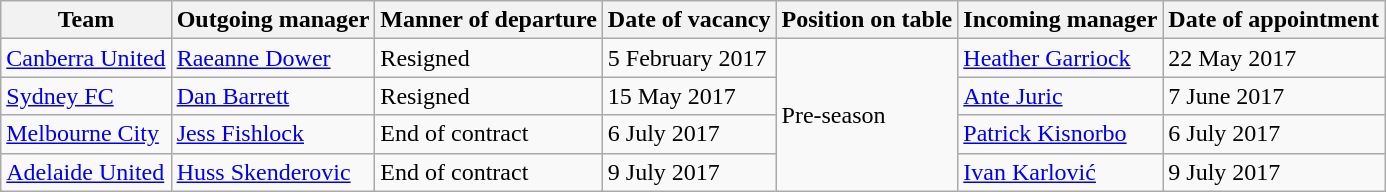<table class="wikitable sortable">
<tr>
<th>Team</th>
<th>Outgoing manager</th>
<th>Manner of departure</th>
<th>Date of vacancy</th>
<th>Position on table</th>
<th>Incoming manager</th>
<th>Date of appointment</th>
</tr>
<tr>
<td><a href='#'>Canberra United</a></td>
<td> <a href='#'>Raeanne Dower</a></td>
<td>Resigned</td>
<td>5 February 2017</td>
<td rowspan="4">Pre-season</td>
<td> <a href='#'>Heather Garriock</a></td>
<td>22 May 2017</td>
</tr>
<tr>
<td><a href='#'>Sydney FC</a></td>
<td> <a href='#'>Dan Barrett</a></td>
<td>Resigned</td>
<td>15 May 2017</td>
<td> <a href='#'>Ante Juric</a></td>
<td>7 June 2017</td>
</tr>
<tr>
<td><a href='#'>Melbourne City</a></td>
<td> <a href='#'>Jess Fishlock</a></td>
<td>End of contract</td>
<td>6 July 2017</td>
<td> <a href='#'>Patrick Kisnorbo</a></td>
<td>6 July 2017</td>
</tr>
<tr>
<td><a href='#'>Adelaide United</a></td>
<td> <a href='#'>Huss Skenderovic</a></td>
<td>End of contract</td>
<td>9 July 2017</td>
<td> <a href='#'>Ivan Karlović</a></td>
<td>9 July 2017</td>
</tr>
</table>
